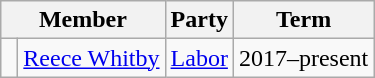<table class="wikitable">
<tr>
<th colspan="2">Member</th>
<th>Party</th>
<th>Term</th>
</tr>
<tr>
<td> </td>
<td><a href='#'>Reece Whitby</a></td>
<td><a href='#'>Labor</a></td>
<td>2017–present</td>
</tr>
</table>
